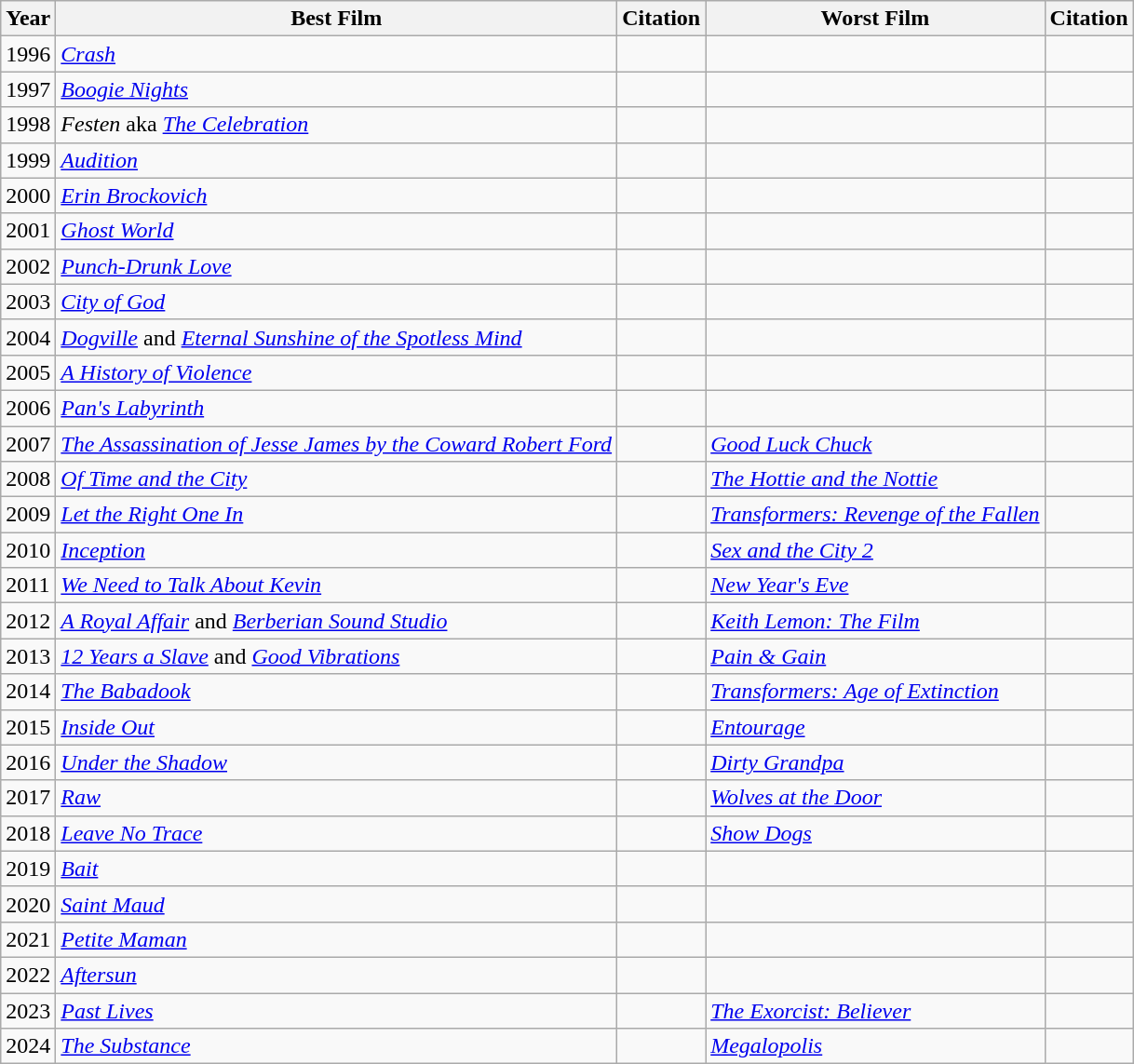<table class="wikitable">
<tr>
<th>Year</th>
<th>Best Film</th>
<th>Citation</th>
<th>Worst Film</th>
<th>Citation</th>
</tr>
<tr>
<td>1996</td>
<td><em><a href='#'>Crash</a></em></td>
<td></td>
<td></td>
<td></td>
</tr>
<tr>
<td>1997</td>
<td><em><a href='#'>Boogie Nights</a></em></td>
<td></td>
<td></td>
<td></td>
</tr>
<tr>
<td>1998</td>
<td><em>Festen</em> aka <em><a href='#'>The Celebration</a></em></td>
<td></td>
<td></td>
<td></td>
</tr>
<tr>
<td>1999</td>
<td><em><a href='#'>Audition</a></em></td>
<td></td>
<td></td>
<td></td>
</tr>
<tr>
<td>2000</td>
<td><em><a href='#'>Erin Brockovich</a></em></td>
<td></td>
<td></td>
<td></td>
</tr>
<tr>
<td>2001</td>
<td><em><a href='#'>Ghost World</a></em></td>
<td></td>
<td></td>
<td></td>
</tr>
<tr>
<td>2002</td>
<td><em><a href='#'>Punch-Drunk Love</a></em></td>
<td></td>
<td></td>
<td></td>
</tr>
<tr>
<td>2003</td>
<td><em><a href='#'>City of God</a></em></td>
<td></td>
<td></td>
<td></td>
</tr>
<tr>
<td>2004</td>
<td><em><a href='#'>Dogville</a></em> and <em><a href='#'>Eternal Sunshine of the Spotless Mind</a></em></td>
<td></td>
<td></td>
<td></td>
</tr>
<tr>
<td>2005</td>
<td><em><a href='#'>A History of Violence</a></em></td>
<td></td>
<td></td>
<td></td>
</tr>
<tr>
<td>2006</td>
<td><em><a href='#'>Pan's Labyrinth</a></em></td>
<td></td>
<td></td>
<td></td>
</tr>
<tr>
<td>2007</td>
<td><em><a href='#'>The Assassination of Jesse James by the Coward Robert Ford</a></em></td>
<td></td>
<td><em><a href='#'>Good Luck Chuck</a></em></td>
<td></td>
</tr>
<tr>
<td>2008</td>
<td><em><a href='#'>Of Time and the City</a></em></td>
<td></td>
<td><em><a href='#'>The Hottie and the Nottie</a></em></td>
<td></td>
</tr>
<tr>
<td>2009</td>
<td><em><a href='#'>Let the Right One In</a></em></td>
<td></td>
<td><em><a href='#'>Transformers: Revenge of the Fallen</a></em></td>
<td></td>
</tr>
<tr>
<td>2010</td>
<td><em><a href='#'>Inception</a></em></td>
<td></td>
<td><em><a href='#'>Sex and the City 2</a></em></td>
<td></td>
</tr>
<tr>
<td>2011</td>
<td><em><a href='#'>We Need to Talk About Kevin</a></em></td>
<td></td>
<td><em><a href='#'>New Year's Eve</a></em></td>
<td></td>
</tr>
<tr>
<td>2012</td>
<td><em><a href='#'>A Royal Affair</a></em> and <em><a href='#'>Berberian Sound Studio</a></em></td>
<td><em></em></td>
<td><em><a href='#'>Keith Lemon: The Film</a></em></td>
<td></td>
</tr>
<tr>
<td>2013</td>
<td><em><a href='#'>12 Years a Slave</a></em> and <em><a href='#'>Good Vibrations</a></em></td>
<td></td>
<td><em><a href='#'>Pain & Gain</a></em></td>
<td></td>
</tr>
<tr>
<td>2014</td>
<td><em><a href='#'>The Babadook</a></em></td>
<td></td>
<td><em><a href='#'>Transformers: Age of Extinction</a></em></td>
<td></td>
</tr>
<tr>
<td>2015</td>
<td><em><a href='#'>Inside Out</a></em></td>
<td></td>
<td><em><a href='#'>Entourage</a></em></td>
<td></td>
</tr>
<tr>
<td>2016</td>
<td><em><a href='#'>Under the Shadow</a></em></td>
<td></td>
<td><em><a href='#'>Dirty Grandpa</a></em></td>
<td></td>
</tr>
<tr>
<td>2017</td>
<td><em><a href='#'>Raw</a></em></td>
<td></td>
<td><em><a href='#'>Wolves at the Door</a></em></td>
<td></td>
</tr>
<tr>
<td>2018</td>
<td><em><a href='#'>Leave No Trace</a></em></td>
<td></td>
<td><em><a href='#'>Show Dogs</a></em></td>
<td></td>
</tr>
<tr>
<td>2019</td>
<td><em><a href='#'>Bait</a></em></td>
<td></td>
<td></td>
<td></td>
</tr>
<tr>
<td>2020</td>
<td><em><a href='#'>Saint Maud</a></em></td>
<td></td>
<td></td>
<td></td>
</tr>
<tr>
<td>2021</td>
<td><em><a href='#'>Petite Maman</a></em></td>
<td></td>
<td></td>
<td></td>
</tr>
<tr>
<td>2022</td>
<td><em><a href='#'>Aftersun</a></em></td>
<td></td>
<td></td>
<td></td>
</tr>
<tr>
<td>2023</td>
<td><em><a href='#'>Past Lives</a></em></td>
<td></td>
<td><em><a href='#'>The Exorcist: Believer</a></em></td>
<td></td>
</tr>
<tr>
<td>2024</td>
<td><em><a href='#'>The Substance</a></em></td>
<td></td>
<td><em><a href='#'>Megalopolis</a></em></td>
<td></td>
</tr>
</table>
